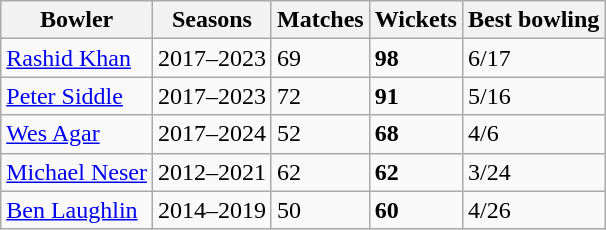<table class="wikitable">
<tr>
<th>Bowler</th>
<th>Seasons</th>
<th>Matches</th>
<th>Wickets</th>
<th>Best bowling</th>
</tr>
<tr>
<td><a href='#'>Rashid Khan</a></td>
<td>2017–2023</td>
<td>69</td>
<td><strong>98</strong></td>
<td>6/17</td>
</tr>
<tr>
<td><a href='#'>Peter Siddle</a></td>
<td>2017–2023</td>
<td>72</td>
<td><strong>91</strong></td>
<td>5/16</td>
</tr>
<tr>
<td><a href='#'>Wes Agar</a></td>
<td>2017–2024</td>
<td>52</td>
<td><strong>68</strong></td>
<td>4/6</td>
</tr>
<tr>
<td><a href='#'>Michael Neser</a></td>
<td>2012–2021</td>
<td>62</td>
<td><strong>62</strong></td>
<td>3/24</td>
</tr>
<tr>
<td><a href='#'>Ben Laughlin</a></td>
<td>2014–2019</td>
<td>50</td>
<td><strong>60</strong></td>
<td>4/26</td>
</tr>
</table>
